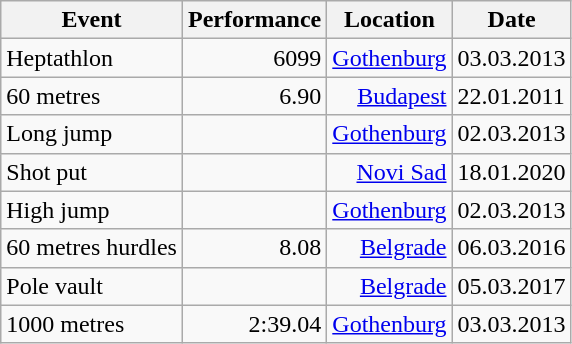<table class="wikitable" |>
<tr>
<th>Event</th>
<th>Performance</th>
<th>Location</th>
<th>Date</th>
</tr>
<tr>
<td>Heptathlon</td>
<td align=right>6099</td>
<td align=right><a href='#'>Gothenburg</a></td>
<td>03.03.2013</td>
</tr>
<tr>
<td>60 metres</td>
<td align=right>6.90</td>
<td align=right><a href='#'>Budapest</a></td>
<td>22.01.2011</td>
</tr>
<tr>
<td>Long jump</td>
<td align=right></td>
<td align=right><a href='#'>Gothenburg</a></td>
<td>02.03.2013</td>
</tr>
<tr>
<td>Shot put</td>
<td align=right></td>
<td align=right><a href='#'>Novi Sad</a></td>
<td>18.01.2020</td>
</tr>
<tr>
<td>High jump</td>
<td align=right></td>
<td align=right><a href='#'>Gothenburg</a></td>
<td>02.03.2013</td>
</tr>
<tr>
<td>60 metres hurdles</td>
<td align=right>8.08</td>
<td align=right><a href='#'>Belgrade</a></td>
<td>06.03.2016</td>
</tr>
<tr>
<td>Pole vault</td>
<td align=right></td>
<td align=right><a href='#'>Belgrade</a></td>
<td>05.03.2017</td>
</tr>
<tr>
<td>1000 metres</td>
<td align=right>2:39.04</td>
<td align=right><a href='#'>Gothenburg</a></td>
<td>03.03.2013</td>
</tr>
</table>
